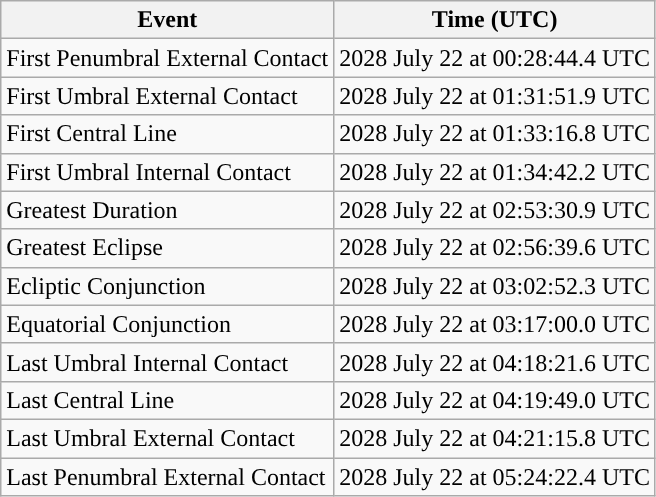<table class="wikitable">
<tr>
<th>Event</th>
<th>Time (UTC)</th>
</tr>
<tr>
<td>First Penumbral External Contact</td>
<td>2028 July 22 at 00:28:44.4 UTC</td>
</tr>
<tr>
<td>First Umbral External Contact</td>
<td>2028 July 22 at 01:31:51.9 UTC</td>
</tr>
<tr>
<td>First Central Line</td>
<td>2028 July 22 at 01:33:16.8 UTC</td>
</tr>
<tr>
<td>First Umbral Internal Contact</td>
<td>2028 July 22 at 01:34:42.2 UTC</td>
</tr>
<tr>
<td>Greatest Duration</td>
<td>2028 July 22 at 02:53:30.9 UTC</td>
</tr>
<tr>
<td>Greatest Eclipse</td>
<td>2028 July 22 at 02:56:39.6 UTC</td>
</tr>
<tr>
<td>Ecliptic Conjunction</td>
<td>2028 July 22 at 03:02:52.3 UTC</td>
</tr>
<tr>
<td>Equatorial Conjunction</td>
<td>2028 July 22 at 03:17:00.0 UTC</td>
</tr>
<tr>
<td>Last Umbral Internal Contact</td>
<td>2028 July 22 at 04:18:21.6 UTC</td>
</tr>
<tr>
<td>Last Central Line</td>
<td>2028 July 22 at 04:19:49.0 UTC</td>
</tr>
<tr>
<td>Last Umbral External Contact</td>
<td>2028 July 22 at 04:21:15.8 UTC</td>
</tr>
<tr>
<td>Last Penumbral External Contact</td>
<td>2028 July 22 at 05:24:22.4 UTC</td>
</tr>
</table>
